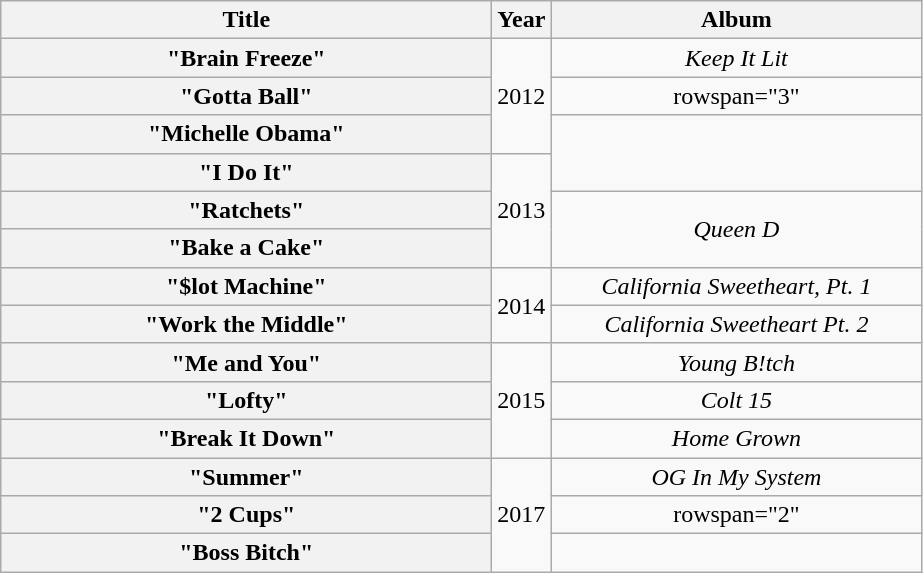<table class="wikitable plainrowheaders" style="text-align:center;">
<tr>
<th scope="col" style="width:20em;">Title</th>
<th scope="col" style="width:1em;">Year</th>
<th scope="col" style="width:15em;">Album</th>
</tr>
<tr>
<th scope="row">"Brain Freeze"<br></th>
<td rowspan="3">2012</td>
<td><em>Keep It Lit</em></td>
</tr>
<tr>
<th scope="row">"Gotta Ball"<br></th>
<td>rowspan="3" </td>
</tr>
<tr>
<th scope="row">"Michelle Obama"<br></th>
</tr>
<tr>
<th scope="row">"I Do It"<br></th>
<td rowspan="3">2013</td>
</tr>
<tr>
<th scope="row">"Ratchets"</th>
<td rowspan="2"><em>Queen D </em></td>
</tr>
<tr>
<th scope="row">"Bake a Cake"</th>
</tr>
<tr>
<th scope="row">"$lot Machine"</th>
<td rowspan="2">2014</td>
<td><em>California Sweetheart, Pt. 1</em></td>
</tr>
<tr>
<th scope="row">"Work the Middle"</th>
<td><em>California Sweetheart Pt. 2</em></td>
</tr>
<tr>
<th scope="row">"Me and You"</th>
<td rowspan="3">2015</td>
<td><em>Young B!tch</em></td>
</tr>
<tr>
<th scope="row">"Lofty"</th>
<td><em>Colt 15</em></td>
</tr>
<tr>
<th scope="row">"Break It Down"</th>
<td><em>Home Grown</em></td>
</tr>
<tr>
<th scope="row">"Summer"</th>
<td rowspan="3">2017</td>
<td><em>OG In My System</em></td>
</tr>
<tr>
<th scope="row">"2 Cups"</th>
<td>rowspan="2" </td>
</tr>
<tr>
<th scope="row">"Boss Bitch" </th>
</tr>
</table>
